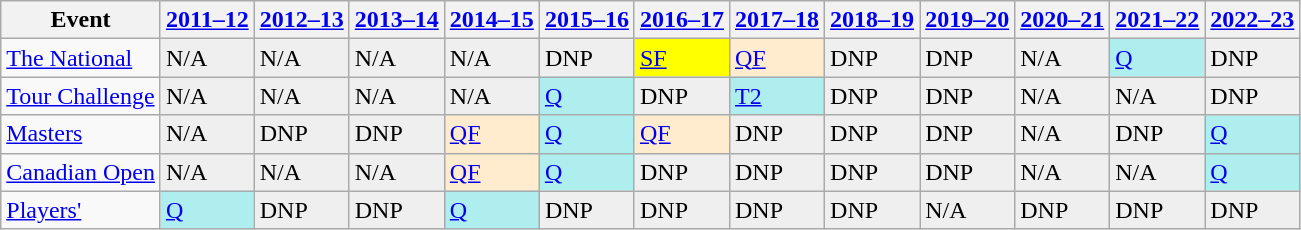<table class="wikitable" border="1">
<tr>
<th>Event</th>
<th><a href='#'>2011–12</a></th>
<th><a href='#'>2012–13</a></th>
<th><a href='#'>2013–14</a></th>
<th><a href='#'>2014–15</a></th>
<th><a href='#'>2015–16</a></th>
<th><a href='#'>2016–17</a></th>
<th><a href='#'>2017–18</a></th>
<th><a href='#'>2018–19</a></th>
<th><a href='#'>2019–20</a></th>
<th><a href='#'>2020–21</a></th>
<th><a href='#'>2021–22</a></th>
<th><a href='#'>2022–23</a></th>
</tr>
<tr>
<td><a href='#'>The National</a></td>
<td style="background:#EFEFEF;">N/A</td>
<td style="background:#EFEFEF;">N/A</td>
<td style="background:#EFEFEF;">N/A</td>
<td style="background:#EFEFEF;">N/A</td>
<td style="background:#EFEFEF;">DNP</td>
<td style="background:yellow;"><a href='#'>SF</a></td>
<td style="background:#ffebcd;"><a href='#'>QF</a></td>
<td style="background:#EFEFEF;">DNP</td>
<td style="background:#EFEFEF;">DNP</td>
<td style="background:#EFEFEF;">N/A</td>
<td style="background:#afeeee;"><a href='#'>Q</a></td>
<td style="background:#EFEFEF;">DNP</td>
</tr>
<tr>
<td><a href='#'>Tour Challenge</a></td>
<td style="background:#EFEFEF;">N/A</td>
<td style="background:#EFEFEF;">N/A</td>
<td style="background:#EFEFEF;">N/A</td>
<td style="background:#EFEFEF;">N/A</td>
<td style="background:#afeeee;"><a href='#'>Q</a></td>
<td style="background:#EFEFEF;">DNP</td>
<td style="background:#afeeee;"><a href='#'>T2</a></td>
<td style="background:#EFEFEF;">DNP</td>
<td style="background:#EFEFEF;">DNP</td>
<td style="background:#EFEFEF;">N/A</td>
<td style="background:#EFEFEF;">N/A</td>
<td style="background:#EFEFEF;">DNP</td>
</tr>
<tr>
<td><a href='#'>Masters</a></td>
<td style="background:#EFEFEF;">N/A</td>
<td style="background:#EFEFEF;">DNP</td>
<td style="background:#EFEFEF;">DNP</td>
<td style="background:#ffebcd;"><a href='#'>QF</a></td>
<td style="background:#afeeee;"><a href='#'>Q</a></td>
<td style="background:#ffebcd;"><a href='#'>QF</a></td>
<td style="background:#EFEFEF;">DNP</td>
<td style="background:#EFEFEF;">DNP</td>
<td style="background:#EFEFEF;">DNP</td>
<td style="background:#EFEFEF;">N/A</td>
<td style="background:#EFEFEF;">DNP</td>
<td style="background:#afeeee;"><a href='#'>Q</a></td>
</tr>
<tr>
<td><a href='#'>Canadian Open</a></td>
<td style="background:#EFEFEF;">N/A</td>
<td style="background:#EFEFEF;">N/A</td>
<td style="background:#EFEFEF;">N/A</td>
<td style="background:#ffebcd;"><a href='#'>QF</a></td>
<td style="background:#afeeee;"><a href='#'>Q</a></td>
<td style="background:#EFEFEF;">DNP</td>
<td style="background:#EFEFEF;">DNP</td>
<td style="background:#EFEFEF;">DNP</td>
<td style="background:#EFEFEF;">DNP</td>
<td style="background:#EFEFEF;">N/A</td>
<td style="background:#EFEFEF;">N/A</td>
<td style="background:#afeeee;"><a href='#'>Q</a></td>
</tr>
<tr>
<td><a href='#'>Players'</a></td>
<td style="background:#afeeee;"><a href='#'>Q</a></td>
<td style="background:#EFEFEF;">DNP</td>
<td style="background:#EFEFEF;">DNP</td>
<td style="background:#afeeee;"><a href='#'>Q</a></td>
<td style="background:#EFEFEF;">DNP</td>
<td style="background:#EFEFEF;">DNP</td>
<td style="background:#EFEFEF;">DNP</td>
<td style="background:#EFEFEF;">DNP</td>
<td style="background:#EFEFEF;">N/A</td>
<td style="background:#EFEFEF;">DNP</td>
<td style="background:#EFEFEF;">DNP</td>
<td style="background:#EFEFEF;">DNP</td>
</tr>
</table>
